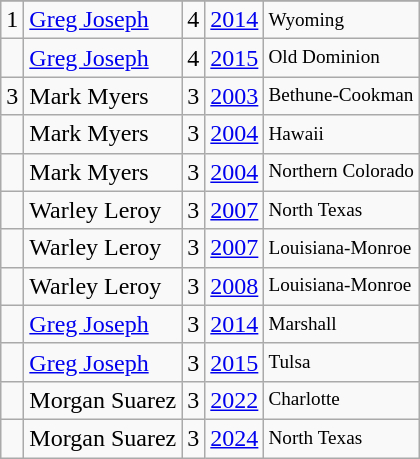<table class="wikitable">
<tr>
</tr>
<tr>
<td>1</td>
<td><a href='#'>Greg Joseph</a></td>
<td>4</td>
<td><a href='#'>2014</a></td>
<td style="font-size:80%;">Wyoming</td>
</tr>
<tr>
<td></td>
<td><a href='#'>Greg Joseph</a></td>
<td>4</td>
<td><a href='#'>2015</a></td>
<td style="font-size:80%;">Old Dominion</td>
</tr>
<tr>
<td>3</td>
<td>Mark Myers</td>
<td>3</td>
<td><a href='#'>2003</a></td>
<td style="font-size:80%;">Bethune-Cookman</td>
</tr>
<tr>
<td></td>
<td>Mark Myers</td>
<td>3</td>
<td><a href='#'>2004</a></td>
<td style="font-size:80%;">Hawaii</td>
</tr>
<tr>
<td></td>
<td>Mark Myers</td>
<td>3</td>
<td><a href='#'>2004</a></td>
<td style="font-size:80%;">Northern Colorado</td>
</tr>
<tr>
<td></td>
<td>Warley Leroy</td>
<td>3</td>
<td><a href='#'>2007</a></td>
<td style="font-size:80%;">North Texas</td>
</tr>
<tr>
<td></td>
<td>Warley Leroy</td>
<td>3</td>
<td><a href='#'>2007</a></td>
<td style="font-size:80%;">Louisiana-Monroe</td>
</tr>
<tr>
<td></td>
<td>Warley Leroy</td>
<td>3</td>
<td><a href='#'>2008</a></td>
<td style="font-size:80%;">Louisiana-Monroe</td>
</tr>
<tr>
<td></td>
<td><a href='#'>Greg Joseph</a></td>
<td>3</td>
<td><a href='#'>2014</a></td>
<td style="font-size:80%;">Marshall</td>
</tr>
<tr>
<td></td>
<td><a href='#'>Greg Joseph</a></td>
<td>3</td>
<td><a href='#'>2015</a></td>
<td style="font-size:80%;">Tulsa</td>
</tr>
<tr>
<td></td>
<td>Morgan Suarez</td>
<td>3</td>
<td><a href='#'>2022</a></td>
<td style="font-size:80%;">Charlotte</td>
</tr>
<tr>
<td></td>
<td>Morgan Suarez</td>
<td>3</td>
<td><a href='#'>2024</a></td>
<td style="font-size:80%;">North Texas</td>
</tr>
</table>
